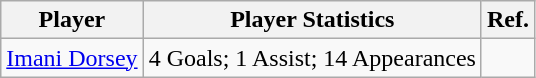<table class="wikitable">
<tr>
<th>Player</th>
<th>Player Statistics</th>
<th>Ref.</th>
</tr>
<tr>
<td> <a href='#'>Imani Dorsey</a></td>
<td>4 Goals; 1 Assist; 14 Appearances</td>
<td></td>
</tr>
</table>
